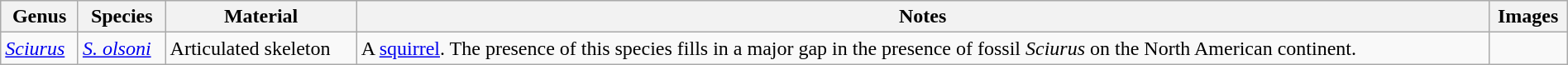<table class="wikitable" width="100%" align="center">
<tr>
<th>Genus</th>
<th>Species</th>
<th>Material</th>
<th>Notes</th>
<th>Images</th>
</tr>
<tr>
<td><em><a href='#'>Sciurus</a></em></td>
<td><em><a href='#'>S. olsoni</a></em></td>
<td>Articulated skeleton</td>
<td>A <a href='#'>squirrel</a>. The presence of this species fills in a major gap in the presence of fossil <em>Sciurus</em> on the North American continent.</td>
<td></td>
</tr>
</table>
